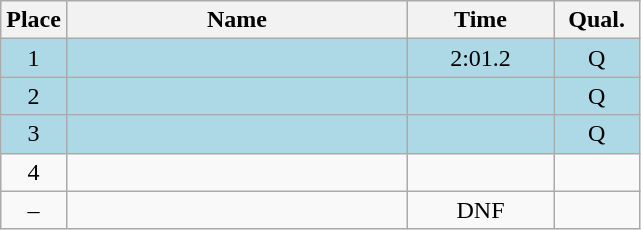<table class=wikitable style="text-align:center">
<tr>
<th width=20>Place</th>
<th width=220>Name</th>
<th width=90>Time</th>
<th width=50>Qual.</th>
</tr>
<tr bgcolor=lightblue>
<td>1</td>
<td align=left></td>
<td>2:01.2</td>
<td>Q</td>
</tr>
<tr bgcolor=lightblue>
<td>2</td>
<td align=left></td>
<td></td>
<td>Q</td>
</tr>
<tr bgcolor=lightblue>
<td>3</td>
<td align=left></td>
<td></td>
<td>Q</td>
</tr>
<tr>
<td>4</td>
<td align=left></td>
<td></td>
<td></td>
</tr>
<tr>
<td>–</td>
<td align=left></td>
<td>DNF</td>
<td></td>
</tr>
</table>
